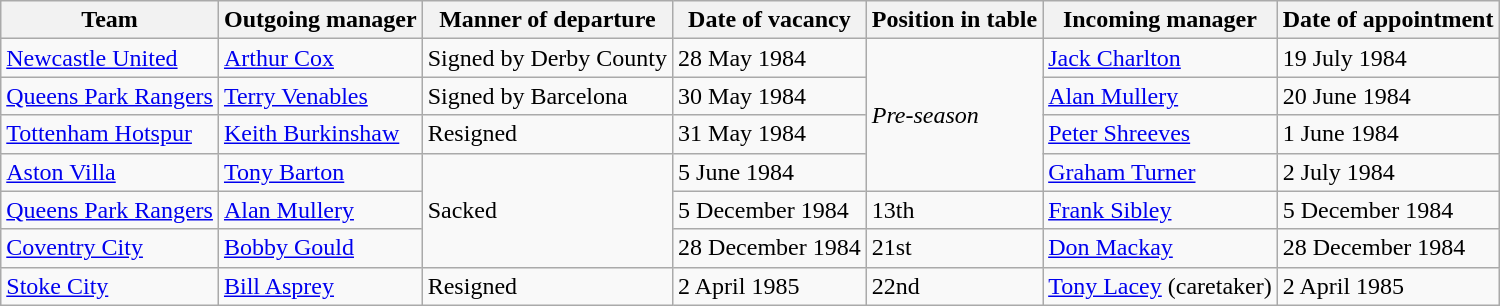<table class="wikitable">
<tr>
<th>Team</th>
<th>Outgoing manager</th>
<th>Manner of departure</th>
<th>Date of vacancy</th>
<th>Position in table</th>
<th>Incoming manager</th>
<th>Date of appointment</th>
</tr>
<tr>
<td><a href='#'>Newcastle United</a></td>
<td> <a href='#'>Arthur Cox</a></td>
<td>Signed by Derby County</td>
<td>28 May 1984</td>
<td Rowspan="4"><em>Pre-season</em></td>
<td> <a href='#'>Jack Charlton</a></td>
<td>19 July 1984</td>
</tr>
<tr>
<td><a href='#'>Queens Park Rangers</a></td>
<td> <a href='#'>Terry Venables</a></td>
<td>Signed by Barcelona</td>
<td>30 May 1984</td>
<td> <a href='#'>Alan Mullery</a></td>
<td>20 June 1984</td>
</tr>
<tr>
<td><a href='#'>Tottenham Hotspur</a></td>
<td> <a href='#'>Keith Burkinshaw</a></td>
<td>Resigned</td>
<td>31 May 1984</td>
<td> <a href='#'>Peter Shreeves</a></td>
<td>1 June 1984</td>
</tr>
<tr>
<td><a href='#'>Aston Villa</a></td>
<td> <a href='#'>Tony Barton</a></td>
<td rowspan="3">Sacked</td>
<td>5 June 1984</td>
<td> <a href='#'>Graham Turner</a></td>
<td>2 July 1984</td>
</tr>
<tr>
<td><a href='#'>Queens Park Rangers</a></td>
<td> <a href='#'>Alan Mullery</a></td>
<td>5 December 1984</td>
<td>13th</td>
<td> <a href='#'>Frank Sibley</a></td>
<td>5 December 1984</td>
</tr>
<tr>
<td><a href='#'>Coventry City</a></td>
<td> <a href='#'>Bobby Gould</a></td>
<td>28 December 1984</td>
<td>21st</td>
<td> <a href='#'>Don Mackay</a></td>
<td>28 December 1984</td>
</tr>
<tr>
<td><a href='#'>Stoke City</a></td>
<td> <a href='#'>Bill Asprey</a></td>
<td>Resigned</td>
<td>2 April 1985</td>
<td>22nd</td>
<td> <a href='#'>Tony Lacey</a> (caretaker)</td>
<td>2 April 1985</td>
</tr>
</table>
